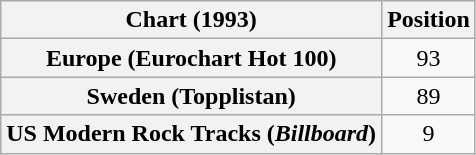<table class="wikitable sortable plainrowheaders" style="text-align:center">
<tr>
<th>Chart (1993)</th>
<th>Position</th>
</tr>
<tr>
<th scope="row">Europe (Eurochart Hot 100)</th>
<td>93</td>
</tr>
<tr>
<th scope="row">Sweden (Topplistan)</th>
<td>89</td>
</tr>
<tr>
<th scope="row">US Modern Rock Tracks (<em>Billboard</em>)</th>
<td>9</td>
</tr>
</table>
